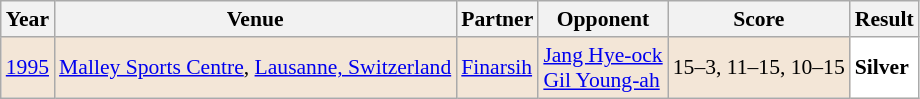<table class="sortable wikitable" style="font-size: 90%;">
<tr>
<th>Year</th>
<th>Venue</th>
<th>Partner</th>
<th>Opponent</th>
<th>Score</th>
<th>Result</th>
</tr>
<tr style="background:#F3E6D7">
<td align="center"><a href='#'>1995</a></td>
<td align="left"><a href='#'>Malley Sports Centre</a>, <a href='#'>Lausanne, Switzerland</a></td>
<td align="left"> <a href='#'>Finarsih</a></td>
<td align="left"> <a href='#'>Jang Hye-ock</a> <br>  <a href='#'>Gil Young-ah</a></td>
<td align="left">15–3, 11–15, 10–15</td>
<td style="text-align:left; background:white"> <strong>Silver</strong></td>
</tr>
</table>
